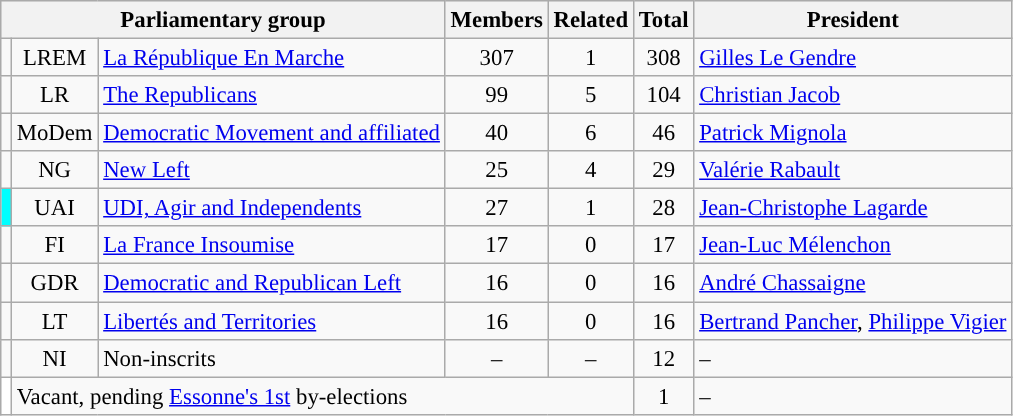<table class="wikitable" style="font-size:95%;text-align:center;">
<tr style="background-color:#E9E9E9;">
<th colspan="3">Parliamentary group</th>
<th>Members</th>
<th>Related</th>
<th>Total</th>
<th>President</th>
</tr>
<tr>
<td style="background:"></td>
<td>LREM</td>
<td style="text-align:left;"><a href='#'>La République En Marche</a></td>
<td>307</td>
<td>1</td>
<td>308</td>
<td style="text-align:left;"><a href='#'>Gilles Le Gendre</a></td>
</tr>
<tr>
<td style="background:"></td>
<td>LR</td>
<td style="text-align:left;"><a href='#'>The Republicans</a></td>
<td>99</td>
<td>5</td>
<td>104</td>
<td style="text-align:left;"><a href='#'>Christian Jacob</a></td>
</tr>
<tr>
<td style="background:"></td>
<td>MoDem</td>
<td style="text-align:left;"><a href='#'>Democratic Movement and affiliated</a></td>
<td>40</td>
<td>6</td>
<td>46</td>
<td style="text-align:left;"><a href='#'>Patrick Mignola</a></td>
</tr>
<tr>
<td style="background:"></td>
<td>NG</td>
<td style="text-align:left;"><a href='#'>New Left</a></td>
<td>25</td>
<td>4</td>
<td>29</td>
<td style="text-align:left;"><a href='#'>Valérie Rabault</a></td>
</tr>
<tr>
<td style="background:#00FFFF;"></td>
<td>UAI</td>
<td style="text-align:left;"><a href='#'>UDI, Agir and Independents</a></td>
<td>27</td>
<td>1</td>
<td>28</td>
<td style="text-align:left;"><a href='#'>Jean-Christophe Lagarde</a></td>
</tr>
<tr>
<td style="background:"></td>
<td>FI</td>
<td style="text-align:left;"><a href='#'>La France Insoumise</a></td>
<td>17</td>
<td>0</td>
<td>17</td>
<td style="text-align:left;"><a href='#'>Jean-Luc Mélenchon</a></td>
</tr>
<tr>
<td style="background:"></td>
<td>GDR</td>
<td style="text-align:left;"><a href='#'>Democratic and Republican Left</a></td>
<td>16</td>
<td>0</td>
<td>16</td>
<td style="text-align:left;"><a href='#'>André Chassaigne</a></td>
</tr>
<tr>
<td style="background:"></td>
<td>LT</td>
<td style="text-align:left;"><a href='#'>Libertés and Territories</a></td>
<td>16</td>
<td>0</td>
<td>16</td>
<td style="text-align:left;"><a href='#'>Bertrand Pancher</a>, <a href='#'>Philippe Vigier</a></td>
</tr>
<tr>
<td style="background:"></td>
<td>NI</td>
<td style="text-align:left;">Non-inscrits</td>
<td>–</td>
<td>–</td>
<td>12</td>
<td style="text-align:left;">–</td>
</tr>
<tr>
<td style="background:#FFFFFF;"></td>
<td colspan="4" style="text-align:left;">Vacant, pending <a href='#'>Essonne's 1st</a> by-elections</td>
<td>1</td>
<td style="text-align:left;">–</td>
</tr>
</table>
